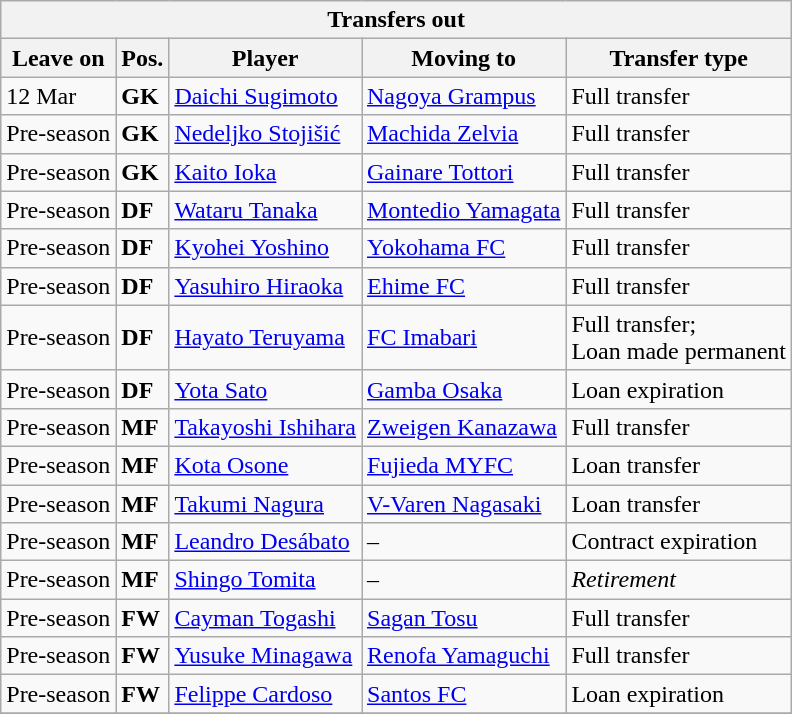<table class="wikitable sortable" style=“text-align:left;>
<tr>
<th colspan="5">Transfers out</th>
</tr>
<tr>
<th>Leave on</th>
<th>Pos.</th>
<th>Player</th>
<th>Moving to</th>
<th>Transfer type</th>
</tr>
<tr>
<td>12 Mar</td>
<td><strong>GK</strong></td>
<td> <a href='#'>Daichi Sugimoto</a></td>
<td> <a href='#'>Nagoya Grampus</a></td>
<td>Full transfer</td>
</tr>
<tr>
<td>Pre-season</td>
<td><strong>GK</strong></td>
<td> <a href='#'>Nedeljko Stojišić</a></td>
<td> <a href='#'>Machida Zelvia</a></td>
<td>Full transfer</td>
</tr>
<tr>
<td>Pre-season</td>
<td><strong>GK</strong></td>
<td> <a href='#'>Kaito Ioka</a></td>
<td> <a href='#'>Gainare Tottori</a></td>
<td>Full transfer</td>
</tr>
<tr>
<td>Pre-season</td>
<td><strong>DF</strong></td>
<td> <a href='#'>Wataru Tanaka</a></td>
<td> <a href='#'>Montedio Yamagata</a></td>
<td>Full transfer</td>
</tr>
<tr>
<td>Pre-season</td>
<td><strong>DF</strong></td>
<td> <a href='#'>Kyohei Yoshino</a></td>
<td> <a href='#'>Yokohama FC</a></td>
<td>Full transfer</td>
</tr>
<tr>
<td>Pre-season</td>
<td><strong>DF</strong></td>
<td> <a href='#'>Yasuhiro Hiraoka</a></td>
<td> <a href='#'>Ehime FC</a></td>
<td>Full transfer</td>
</tr>
<tr>
<td>Pre-season</td>
<td><strong>DF</strong></td>
<td> <a href='#'>Hayato Teruyama</a></td>
<td> <a href='#'>FC Imabari</a></td>
<td>Full transfer;<br> Loan made permanent</td>
</tr>
<tr>
<td>Pre-season</td>
<td><strong>DF</strong></td>
<td> <a href='#'>Yota Sato</a></td>
<td> <a href='#'>Gamba Osaka</a></td>
<td>Loan expiration</td>
</tr>
<tr>
<td>Pre-season</td>
<td><strong>MF</strong></td>
<td> <a href='#'>Takayoshi Ishihara</a></td>
<td> <a href='#'>Zweigen Kanazawa</a></td>
<td>Full transfer</td>
</tr>
<tr>
<td>Pre-season</td>
<td><strong>MF</strong></td>
<td> <a href='#'>Kota Osone</a></td>
<td> <a href='#'>Fujieda MYFC</a></td>
<td>Loan transfer</td>
</tr>
<tr>
<td>Pre-season</td>
<td><strong>MF</strong></td>
<td> <a href='#'>Takumi Nagura</a></td>
<td> <a href='#'>V-Varen Nagasaki</a></td>
<td>Loan transfer</td>
</tr>
<tr>
<td>Pre-season</td>
<td><strong>MF</strong></td>
<td> <a href='#'>Leandro Desábato</a></td>
<td>–</td>
<td>Contract expiration</td>
</tr>
<tr>
<td>Pre-season</td>
<td><strong>MF</strong></td>
<td> <a href='#'>Shingo Tomita</a></td>
<td>–</td>
<td><em>Retirement</em></td>
</tr>
<tr>
<td>Pre-season</td>
<td><strong>FW</strong></td>
<td> <a href='#'>Cayman Togashi</a></td>
<td> <a href='#'>Sagan Tosu</a></td>
<td>Full transfer</td>
</tr>
<tr>
<td>Pre-season</td>
<td><strong>FW</strong></td>
<td> <a href='#'>Yusuke Minagawa</a></td>
<td> <a href='#'>Renofa Yamaguchi</a></td>
<td>Full transfer</td>
</tr>
<tr>
<td>Pre-season</td>
<td><strong>FW</strong></td>
<td> <a href='#'>Felippe Cardoso</a></td>
<td> <a href='#'>Santos FC</a></td>
<td>Loan expiration</td>
</tr>
<tr>
</tr>
</table>
